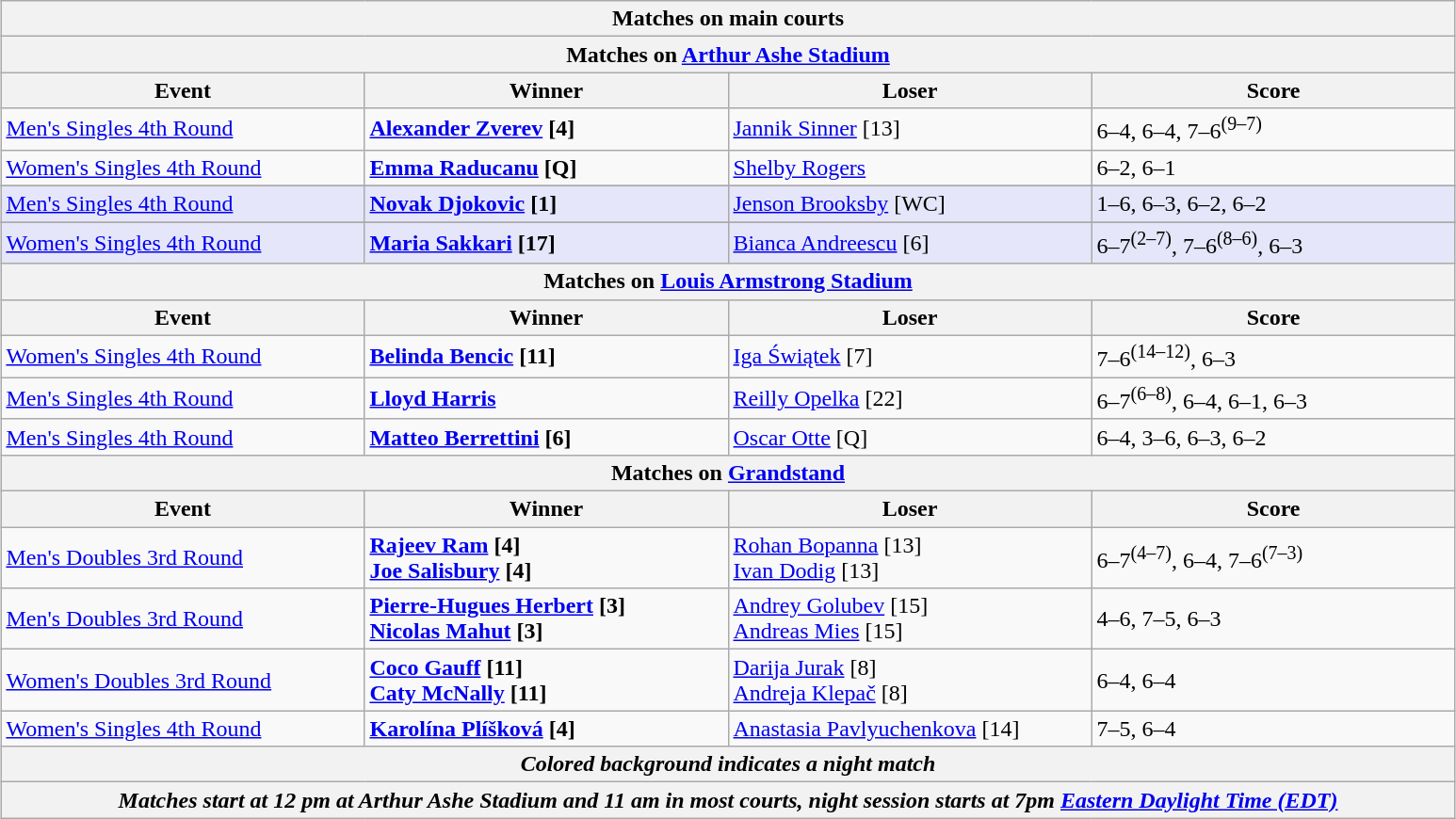<table class="wikitable" style="margin:auto;">
<tr>
<th colspan="4" style="white-space:nowrap;">Matches on main courts</th>
</tr>
<tr>
<th colspan="4"><strong>Matches on <a href='#'>Arthur Ashe Stadium</a></strong></th>
</tr>
<tr>
<th width="250">Event</th>
<th width="250">Winner</th>
<th width="250">Loser</th>
<th width="250">Score</th>
</tr>
<tr>
<td><a href='#'>Men's Singles 4th Round</a></td>
<td><strong> <a href='#'>Alexander Zverev</a> [4] </strong></td>
<td> <a href='#'>Jannik Sinner</a> [13]</td>
<td>6–4, 6–4, 7–6<sup>(9–7)</sup></td>
</tr>
<tr>
<td><a href='#'>Women's Singles 4th Round</a></td>
<td><strong> <a href='#'>Emma Raducanu</a> [Q]</strong></td>
<td> <a href='#'>Shelby Rogers</a></td>
<td>6–2, 6–1</td>
</tr>
<tr>
</tr>
<tr bgcolor="lavender">
<td><a href='#'>Men's Singles 4th Round</a></td>
<td><strong> <a href='#'>Novak Djokovic</a> [1]</strong></td>
<td> <a href='#'>Jenson Brooksby</a> [WC]</td>
<td>1–6, 6–3, 6–2, 6–2</td>
</tr>
<tr>
</tr>
<tr bgcolor="lavender">
<td><a href='#'>Women's Singles 4th Round</a></td>
<td><strong> <a href='#'>Maria Sakkari</a> [17]</strong></td>
<td> <a href='#'>Bianca Andreescu</a> [6]</td>
<td>6–7<sup>(2–7)</sup>, 7–6<sup>(8–6)</sup>, 6–3</td>
</tr>
<tr>
<th colspan="4"><strong>Matches on <a href='#'>Louis Armstrong Stadium</a></strong></th>
</tr>
<tr>
<th width="250">Event</th>
<th width="250">Winner</th>
<th width="250">Loser</th>
<th width="250">Score</th>
</tr>
<tr>
<td><a href='#'>Women's Singles 4th Round</a></td>
<td><strong> <a href='#'>Belinda Bencic</a> [11]</strong></td>
<td> <a href='#'>Iga Świątek</a> [7]</td>
<td>7–6<sup>(14–12)</sup>, 6–3</td>
</tr>
<tr>
<td><a href='#'>Men's Singles 4th Round</a></td>
<td><strong> <a href='#'>Lloyd Harris</a></strong></td>
<td> <a href='#'>Reilly Opelka</a> [22]</td>
<td>6–7<sup>(6–8)</sup>, 6–4, 6–1, 6–3</td>
</tr>
<tr>
<td><a href='#'>Men's Singles 4th Round</a></td>
<td><strong> <a href='#'>Matteo Berrettini</a> [6]</strong></td>
<td> <a href='#'>Oscar Otte</a> [Q]</td>
<td>6–4, 3–6, 6–3, 6–2</td>
</tr>
<tr>
<th colspan="4"><strong>Matches on <a href='#'>Grandstand</a></strong></th>
</tr>
<tr>
<th width="250">Event</th>
<th width="250">Winner</th>
<th width="250">Loser</th>
<th width="250">Score</th>
</tr>
<tr>
<td><a href='#'>Men's Doubles 3rd Round</a></td>
<td><strong> <a href='#'>Rajeev Ram</a> [4] <br>  <a href='#'>Joe Salisbury</a> [4]</strong></td>
<td> <a href='#'>Rohan Bopanna</a> [13] <br>  <a href='#'>Ivan Dodig</a> [13]</td>
<td>6–7<sup>(4–7)</sup>, 6–4, 7–6<sup>(7–3)</sup></td>
</tr>
<tr>
<td><a href='#'>Men's Doubles 3rd Round</a></td>
<td><strong> <a href='#'>Pierre-Hugues Herbert</a> [3] <br>  <a href='#'>Nicolas Mahut</a> [3]</strong></td>
<td> <a href='#'>Andrey Golubev</a> [15] <br>  <a href='#'>Andreas Mies</a> [15]</td>
<td>4–6, 7–5, 6–3</td>
</tr>
<tr>
<td><a href='#'>Women's Doubles 3rd Round</a></td>
<td><strong> <a href='#'>Coco Gauff</a> [11] <br>  <a href='#'>Caty McNally</a> [11]</strong></td>
<td> <a href='#'>Darija Jurak</a> [8] <br>  <a href='#'>Andreja Klepač</a> [8]</td>
<td>6–4, 6–4</td>
</tr>
<tr>
<td><a href='#'>Women's Singles 4th Round</a></td>
<td><strong> <a href='#'>Karolína Plíšková</a> [4]</strong></td>
<td> <a href='#'>Anastasia Pavlyuchenkova</a> [14]</td>
<td>7–5, 6–4</td>
</tr>
<tr>
<th colspan="4"><em>Colored background indicates a night match</em></th>
</tr>
<tr>
<th colspan="4"><em>Matches start at 12 pm at Arthur Ashe Stadium and 11 am in most courts, night session starts at 7pm <a href='#'>Eastern Daylight Time (EDT)</a></em></th>
</tr>
</table>
